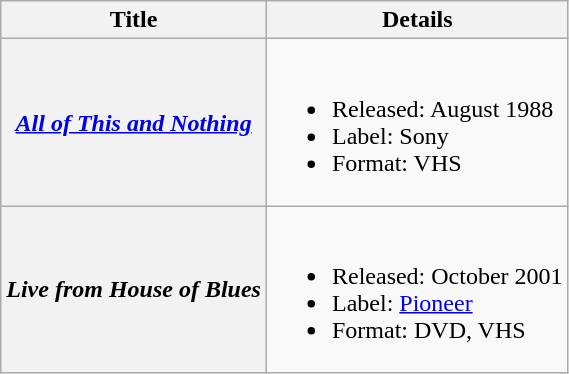<table class="wikitable plainrowheaders">
<tr>
<th scope="col">Title</th>
<th scope="col">Details</th>
</tr>
<tr>
<th scope="row"><em><a href='#'>All of This and Nothing</a></em></th>
<td><br><ul><li>Released: August 1988</li><li>Label: Sony</li><li>Format: VHS</li></ul></td>
</tr>
<tr>
<th scope="row"><em>Live from House of Blues</em></th>
<td><br><ul><li>Released: October 2001</li><li>Label: <a href='#'>Pioneer</a></li><li>Format: DVD, VHS</li></ul></td>
</tr>
</table>
